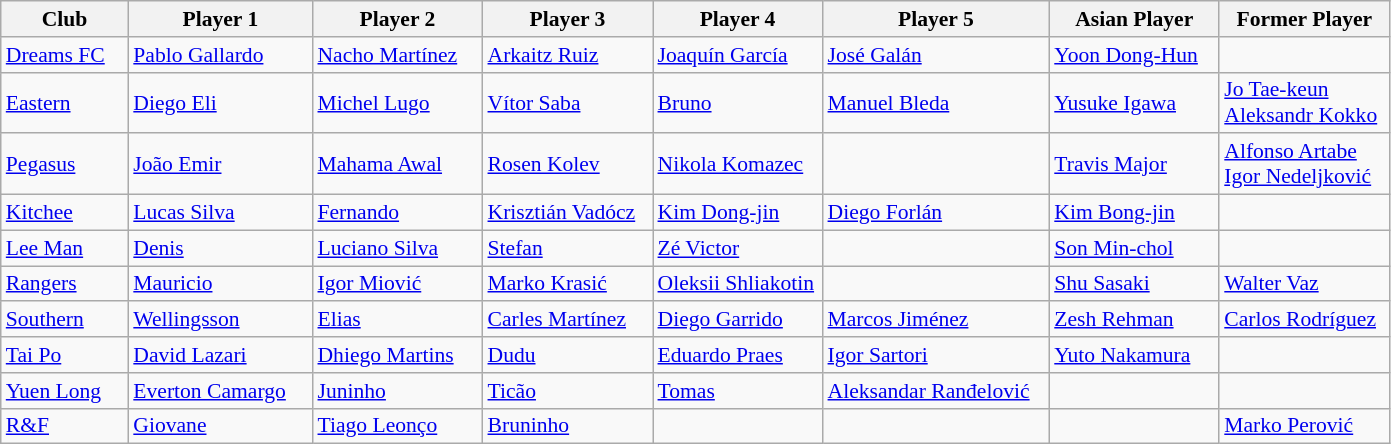<table class="wikitable" style="font-size:90%;">
<tr>
<th style="width:9%">Club</th>
<th style="width:13%">Player 1</th>
<th style="width:12%">Player 2</th>
<th style="width:12%">Player 3</th>
<th style="width:12%">Player 4</th>
<th style="width:16%">Player 5</th>
<th style="width:12%">Asian Player</th>
<th style="width:12%">Former Player</th>
</tr>
<tr>
<td><a href='#'>Dreams FC</a></td>
<td> <a href='#'>Pablo Gallardo</a></td>
<td> <a href='#'>Nacho Martínez</a></td>
<td> <a href='#'>Arkaitz Ruiz</a></td>
<td> <a href='#'>Joaquín García</a></td>
<td> <a href='#'>José Galán</a></td>
<td> <a href='#'>Yoon Dong-Hun</a></td>
<td></td>
</tr>
<tr>
<td><a href='#'>Eastern</a></td>
<td> <a href='#'>Diego Eli</a></td>
<td> <a href='#'>Michel Lugo</a></td>
<td> <a href='#'>Vítor Saba</a></td>
<td> <a href='#'>Bruno</a></td>
<td> <a href='#'>Manuel Bleda</a></td>
<td> <a href='#'>Yusuke Igawa</a></td>
<td> <a href='#'>Jo Tae-keun</a> <br>  <a href='#'>Aleksandr Kokko</a></td>
</tr>
<tr>
<td><a href='#'>Pegasus</a></td>
<td> <a href='#'>João Emir</a></td>
<td> <a href='#'>Mahama Awal</a></td>
<td> <a href='#'>Rosen Kolev</a></td>
<td> <a href='#'>Nikola Komazec</a></td>
<td></td>
<td> <a href='#'>Travis Major</a></td>
<td> <a href='#'>Alfonso Artabe</a><br> <a href='#'>Igor Nedeljković</a></td>
</tr>
<tr>
<td><a href='#'>Kitchee</a></td>
<td> <a href='#'>Lucas Silva</a></td>
<td> <a href='#'>Fernando</a></td>
<td> <a href='#'>Krisztián Vadócz</a></td>
<td> <a href='#'>Kim Dong-jin</a></td>
<td> <a href='#'>Diego Forlán</a></td>
<td> <a href='#'>Kim Bong-jin</a></td>
<td></td>
</tr>
<tr>
<td><a href='#'>Lee Man</a></td>
<td> <a href='#'>Denis</a></td>
<td> <a href='#'>Luciano Silva</a></td>
<td> <a href='#'>Stefan</a></td>
<td> <a href='#'>Zé Victor</a></td>
<td></td>
<td> <a href='#'>Son Min-chol</a></td>
<td></td>
</tr>
<tr>
<td><a href='#'>Rangers</a></td>
<td> <a href='#'>Mauricio</a></td>
<td> <a href='#'>Igor Miović</a></td>
<td> <a href='#'>Marko Krasić</a></td>
<td> <a href='#'>Oleksii Shliakotin</a></td>
<td></td>
<td> <a href='#'>Shu Sasaki</a></td>
<td> <a href='#'>Walter Vaz</a></td>
</tr>
<tr>
<td><a href='#'>Southern</a></td>
<td> <a href='#'>Wellingsson</a></td>
<td> <a href='#'>Elias</a></td>
<td> <a href='#'>Carles Martínez</a></td>
<td> <a href='#'>Diego Garrido</a></td>
<td> <a href='#'>Marcos Jiménez</a></td>
<td> <a href='#'>Zesh Rehman</a></td>
<td> <a href='#'>Carlos Rodríguez</a></td>
</tr>
<tr>
<td><a href='#'>Tai Po</a></td>
<td> <a href='#'>David Lazari</a></td>
<td> <a href='#'>Dhiego Martins</a></td>
<td> <a href='#'>Dudu</a></td>
<td> <a href='#'>Eduardo Praes</a></td>
<td> <a href='#'>Igor Sartori</a></td>
<td> <a href='#'>Yuto Nakamura</a></td>
<td></td>
</tr>
<tr>
<td><a href='#'>Yuen Long</a></td>
<td> <a href='#'>Everton Camargo</a></td>
<td> <a href='#'>Juninho</a></td>
<td> <a href='#'>Ticão</a></td>
<td> <a href='#'>Tomas</a></td>
<td> <a href='#'>Aleksandar Ranđelović</a></td>
<td></td>
<td></td>
</tr>
<tr>
<td> <a href='#'>R&F</a></td>
<td> <a href='#'>Giovane</a></td>
<td> <a href='#'>Tiago Leonço</a></td>
<td> <a href='#'>Bruninho</a></td>
<td></td>
<td></td>
<td></td>
<td> <a href='#'>Marko Perović</a></td>
</tr>
</table>
